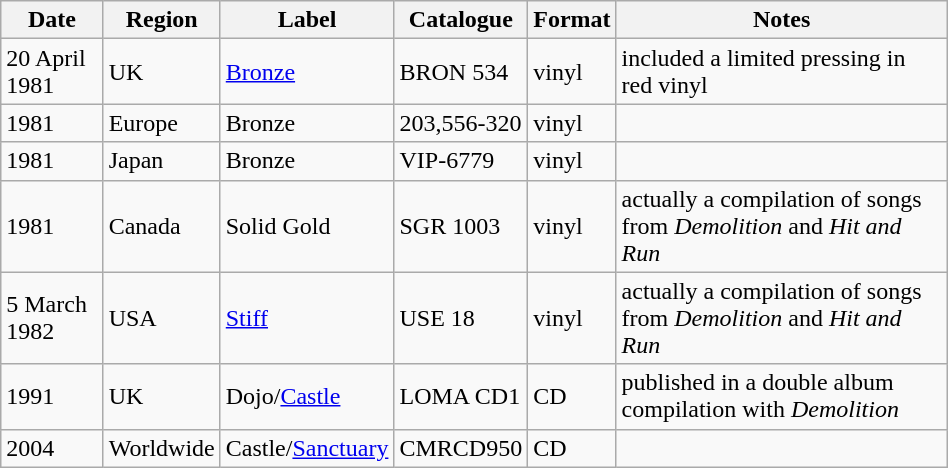<table class="wikitable" width="50%">
<tr>
<th>Date</th>
<th>Region</th>
<th>Label</th>
<th>Catalogue</th>
<th>Format</th>
<th>Notes</th>
</tr>
<tr>
<td>20 April 1981</td>
<td>UK</td>
<td><a href='#'>Bronze</a></td>
<td>BRON 534</td>
<td>vinyl</td>
<td> included a limited pressing in red vinyl</td>
</tr>
<tr>
<td>1981</td>
<td>Europe</td>
<td>Bronze</td>
<td>203,556-320</td>
<td>vinyl</td>
<td></td>
</tr>
<tr>
<td>1981</td>
<td>Japan</td>
<td>Bronze</td>
<td>VIP-6779</td>
<td>vinyl</td>
<td></td>
</tr>
<tr>
<td>1981</td>
<td>Canada</td>
<td>Solid Gold</td>
<td>SGR 1003</td>
<td>vinyl</td>
<td>actually a compilation of songs from <em>Demolition</em> and <em>Hit and Run</em></td>
</tr>
<tr>
<td>5 March 1982</td>
<td>USA</td>
<td><a href='#'>Stiff</a></td>
<td>USE 18</td>
<td>vinyl</td>
<td>actually a compilation of songs from <em>Demolition</em> and <em>Hit and Run</em></td>
</tr>
<tr>
<td>1991</td>
<td>UK</td>
<td>Dojo/<a href='#'>Castle</a></td>
<td>LOMA CD1</td>
<td>CD</td>
<td>published in a double album compilation with <em>Demolition</em></td>
</tr>
<tr>
<td>2004</td>
<td>Worldwide</td>
<td>Castle/<a href='#'>Sanctuary</a></td>
<td>CMRCD950</td>
<td>CD</td>
<td></td>
</tr>
</table>
